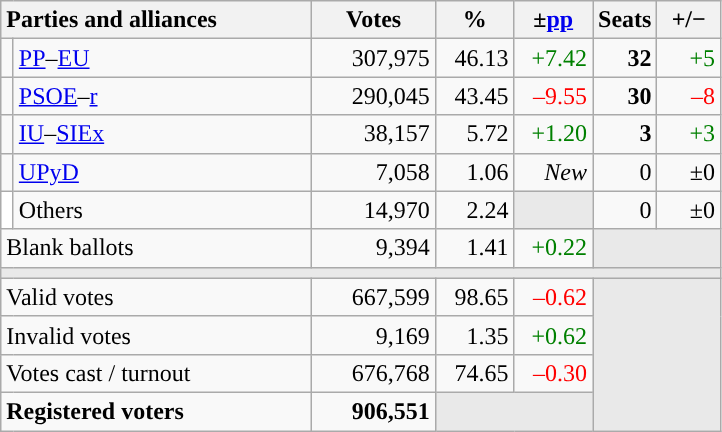<table class="wikitable" style="text-align:right;">
<tr>
<th style="text-align:left;" colspan="2" width="200">Parties and alliances</th>
<th width="75">Votes</th>
<th width="45">%</th>
<th width="45">±<a href='#'>pp</a></th>
<th width="35">Seats</th>
<th width="35">+/−</th>
</tr>
<tr>
<td width="1" style="color:inherit;background:"></td>
<td align="left"><a href='#'>PP</a>–<a href='#'>EU</a></td>
<td>307,975</td>
<td>46.13</td>
<td style="color:green;">+7.42</td>
<td><strong>32</strong></td>
<td style="color:green;">+5</td>
</tr>
<tr>
<td style="color:inherit;background:"></td>
<td align="left"><a href='#'>PSOE</a>–<a href='#'>r</a></td>
<td>290,045</td>
<td>43.45</td>
<td style="color:red;">–9.55</td>
<td><strong>30</strong></td>
<td style="color:red;">–8</td>
</tr>
<tr>
<td style="color:inherit;background:"></td>
<td align="left"><a href='#'>IU</a>–<a href='#'>SIEx</a></td>
<td>38,157</td>
<td>5.72</td>
<td style="color:green;">+1.20</td>
<td><strong>3</strong></td>
<td style="color:green;">+3</td>
</tr>
<tr>
<td style="color:inherit;background:"></td>
<td align="left"><a href='#'>UPyD</a></td>
<td>7,058</td>
<td>1.06</td>
<td><em>New</em></td>
<td>0</td>
<td>±0</td>
</tr>
<tr>
<td bgcolor="white"></td>
<td align="left">Others</td>
<td>14,970</td>
<td>2.24</td>
<td bgcolor="#E9E9E9"></td>
<td>0</td>
<td>±0</td>
</tr>
<tr>
<td align="left" colspan="2">Blank ballots</td>
<td>9,394</td>
<td>1.41</td>
<td style="color:green;">+0.22</td>
<td bgcolor="#E9E9E9" colspan="2"></td>
</tr>
<tr>
<td colspan="7" bgcolor="#E9E9E9"></td>
</tr>
<tr>
<td align="left" colspan="2">Valid votes</td>
<td>667,599</td>
<td>98.65</td>
<td style="color:red;">–0.62</td>
<td bgcolor="#E9E9E9" colspan="2" rowspan="4"></td>
</tr>
<tr>
<td align="left" colspan="2">Invalid votes</td>
<td>9,169</td>
<td>1.35</td>
<td style="color:green;">+0.62</td>
</tr>
<tr>
<td align="left" colspan="2">Votes cast / turnout</td>
<td>676,768</td>
<td>74.65</td>
<td style="color:red;">–0.30</td>
</tr>
<tr style="font-weight:bold;">
<td align="left" colspan="2">Registered voters</td>
<td>906,551</td>
<td bgcolor="#E9E9E9" colspan="2"></td>
</tr>
</table>
